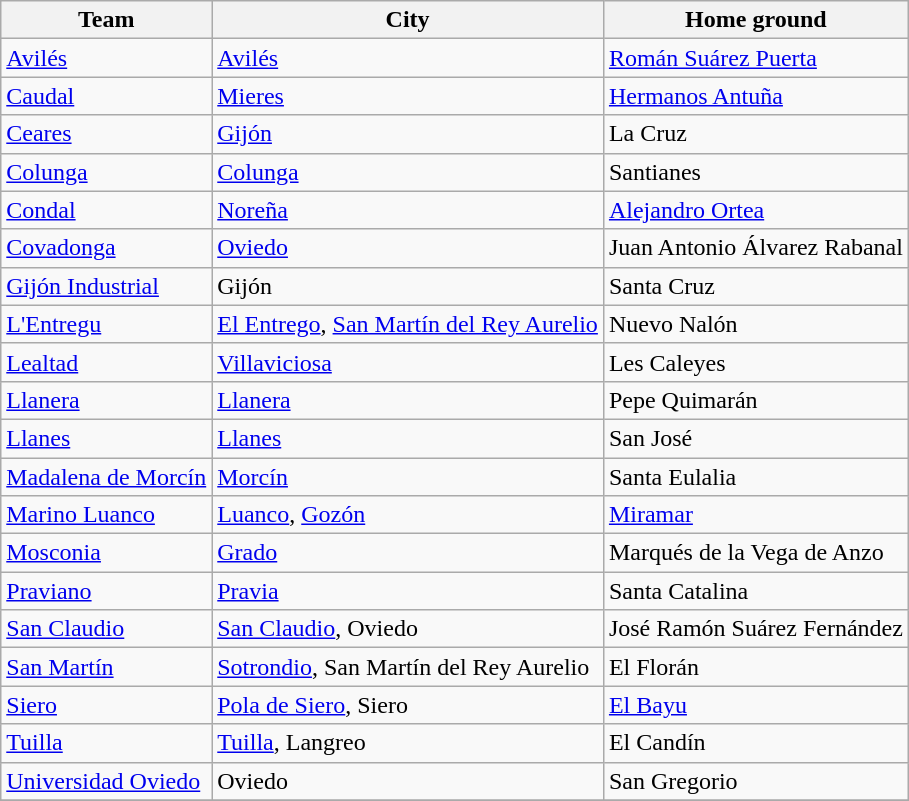<table class="wikitable sortable">
<tr>
<th>Team</th>
<th>City</th>
<th>Home ground</th>
</tr>
<tr>
<td><a href='#'>Avilés</a></td>
<td><a href='#'>Avilés</a></td>
<td><a href='#'>Román Suárez Puerta</a></td>
</tr>
<tr>
<td><a href='#'>Caudal</a></td>
<td><a href='#'>Mieres</a></td>
<td><a href='#'>Hermanos Antuña</a></td>
</tr>
<tr>
<td><a href='#'>Ceares</a></td>
<td><a href='#'>Gijón</a></td>
<td>La Cruz</td>
</tr>
<tr>
<td><a href='#'>Colunga</a></td>
<td><a href='#'>Colunga</a></td>
<td>Santianes</td>
</tr>
<tr>
<td><a href='#'>Condal</a></td>
<td><a href='#'>Noreña</a></td>
<td><a href='#'>Alejandro Ortea</a></td>
</tr>
<tr>
<td><a href='#'>Covadonga</a></td>
<td><a href='#'>Oviedo</a></td>
<td>Juan Antonio Álvarez Rabanal</td>
</tr>
<tr>
<td><a href='#'>Gijón Industrial</a></td>
<td>Gijón</td>
<td>Santa Cruz</td>
</tr>
<tr>
<td><a href='#'>L'Entregu</a></td>
<td><a href='#'>El Entrego</a>, <a href='#'>San Martín del Rey Aurelio</a></td>
<td>Nuevo Nalón</td>
</tr>
<tr>
<td><a href='#'>Lealtad</a></td>
<td><a href='#'>Villaviciosa</a></td>
<td>Les Caleyes</td>
</tr>
<tr>
<td><a href='#'>Llanera</a></td>
<td><a href='#'>Llanera</a></td>
<td>Pepe Quimarán</td>
</tr>
<tr>
<td><a href='#'>Llanes</a></td>
<td><a href='#'>Llanes</a></td>
<td>San José</td>
</tr>
<tr>
<td><a href='#'>Madalena de Morcín</a></td>
<td><a href='#'>Morcín</a></td>
<td>Santa Eulalia</td>
</tr>
<tr>
<td><a href='#'>Marino Luanco</a></td>
<td><a href='#'>Luanco</a>, <a href='#'>Gozón</a></td>
<td><a href='#'>Miramar</a></td>
</tr>
<tr>
<td><a href='#'>Mosconia</a></td>
<td><a href='#'>Grado</a></td>
<td>Marqués de la Vega de Anzo</td>
</tr>
<tr>
<td><a href='#'>Praviano</a></td>
<td><a href='#'>Pravia</a></td>
<td>Santa Catalina</td>
</tr>
<tr>
<td><a href='#'>San Claudio</a></td>
<td><a href='#'>San Claudio</a>, Oviedo</td>
<td>José Ramón Suárez Fernández</td>
</tr>
<tr>
<td><a href='#'>San Martín</a></td>
<td><a href='#'>Sotrondio</a>, San Martín del Rey Aurelio</td>
<td>El Florán</td>
</tr>
<tr>
<td><a href='#'>Siero</a></td>
<td><a href='#'>Pola de Siero</a>, Siero</td>
<td><a href='#'>El Bayu</a></td>
</tr>
<tr>
<td><a href='#'>Tuilla</a></td>
<td><a href='#'>Tuilla</a>, Langreo</td>
<td>El Candín</td>
</tr>
<tr>
<td><a href='#'>Universidad Oviedo</a></td>
<td>Oviedo</td>
<td>San Gregorio</td>
</tr>
<tr>
</tr>
</table>
